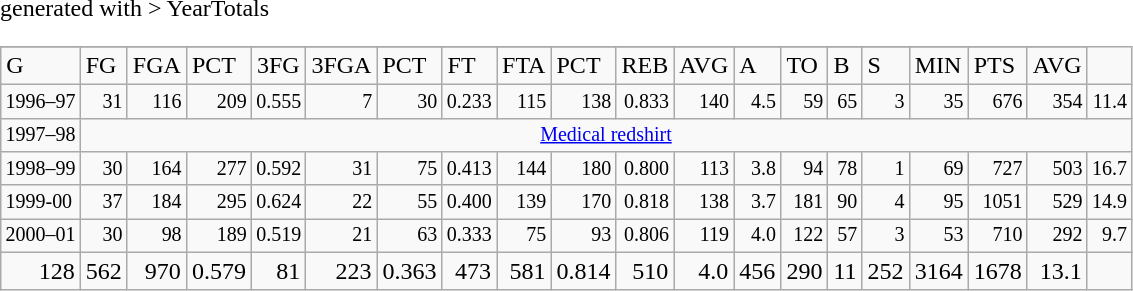<table class="wikitable" <hiddentext>generated with >
<tr style="font-size:10pt" align="center" valign="bottom">
</tr>
<tr style=">
<td height="15">Year</td>
<td>G</td>
<td>FG</td>
<td>FGA</td>
<td>PCT</td>
<td>3FG</td>
<td>3FGA</td>
<td>PCT</td>
<td>FT</td>
<td>FTA</td>
<td>PCT</td>
<td>REB</td>
<td>AVG</td>
<td>A</td>
<td>TO</td>
<td>B</td>
<td>S</td>
<td>MIN</td>
<td>PTS</td>
<td>AVG</td>
</tr>
<tr style="font-size:10pt">
<td height="14"  valign="bottom">1996–97</td>
<td align="right" valign="bottom">31</td>
<td align="right" valign="bottom">116</td>
<td align="right" valign="bottom">209</td>
<td align="right" valign="bottom">0.555</td>
<td align="right" valign="bottom">7</td>
<td align="right" valign="bottom">30</td>
<td align="right" valign="bottom">0.233</td>
<td align="right" valign="bottom">115</td>
<td align="right" valign="bottom">138</td>
<td align="right" valign="bottom">0.833</td>
<td align="right" valign="bottom">140</td>
<td align="right" valign="bottom">4.5</td>
<td align="right" valign="bottom">59</td>
<td align="right" valign="bottom">65</td>
<td align="right" valign="bottom">3</td>
<td align="right" valign="bottom">35</td>
<td align="right" valign="bottom">676</td>
<td align="right" valign="bottom">354</td>
<td align="right" valign="bottom">11.4</td>
</tr>
<tr style="font-size:10pt">
<td height="14"  valign="bottom">1997–98</td>
<td align="center" colspan="19"><a href='#'>Medical redshirt</a></td>
</tr>
<tr style="font-size:10pt">
<td height="14"  valign="bottom">1998–99</td>
<td align="right" valign="bottom">30</td>
<td align="right" valign="bottom">164</td>
<td align="right" valign="bottom">277</td>
<td align="right" valign="bottom">0.592</td>
<td align="right" valign="bottom">31</td>
<td align="right" valign="bottom">75</td>
<td align="right" valign="bottom">0.413</td>
<td align="right" valign="bottom">144</td>
<td align="right" valign="bottom">180</td>
<td align="right" valign="bottom">0.800</td>
<td align="right" valign="bottom">113</td>
<td align="right" valign="bottom">3.8</td>
<td align="right" valign="bottom">94</td>
<td align="right" valign="bottom">78</td>
<td align="right" valign="bottom">1</td>
<td align="right" valign="bottom">69</td>
<td align="right" valign="bottom">727</td>
<td align="right" valign="bottom">503</td>
<td align="right" valign="bottom">16.7</td>
</tr>
<tr style="font-size:10pt">
<td height="14"  valign="bottom">1999-00</td>
<td align="right" valign="bottom">37</td>
<td align="right" valign="bottom">184</td>
<td align="right" valign="bottom">295</td>
<td align="right" valign="bottom">0.624</td>
<td align="right" valign="bottom">22</td>
<td align="right" valign="bottom">55</td>
<td align="right" valign="bottom">0.400</td>
<td align="right" valign="bottom">139</td>
<td align="right" valign="bottom">170</td>
<td align="right" valign="bottom">0.818</td>
<td align="right" valign="bottom">138</td>
<td align="right" valign="bottom">3.7</td>
<td align="right" valign="bottom">181</td>
<td align="right" valign="bottom">90</td>
<td align="right" valign="bottom">4</td>
<td align="right" valign="bottom">95</td>
<td align="right" valign="bottom">1051</td>
<td align="right" valign="bottom">529</td>
<td align="right" valign="bottom">14.9</td>
</tr>
<tr style="font-size:10pt">
<td height="14"  valign="bottom">2000–01</td>
<td align="right" valign="bottom">30</td>
<td align="right" valign="bottom">98</td>
<td align="right" valign="bottom">189</td>
<td align="right" valign="bottom">0.519</td>
<td align="right" valign="bottom">21</td>
<td align="right" valign="bottom">63</td>
<td align="right" valign="bottom">0.333</td>
<td align="right" valign="bottom">75</td>
<td align="right" valign="bottom">93</td>
<td align="right" valign="bottom">0.806</td>
<td align="right" valign="bottom">119</td>
<td align="right" valign="bottom">4.0</td>
<td align="right" valign="bottom">122</td>
<td align="right" valign="bottom">57</td>
<td align="right" valign="bottom">3</td>
<td align="right" valign="bottom">53</td>
<td align="right" valign="bottom">710</td>
<td align="right" valign="bottom">292</td>
<td align="right" valign="bottom">9.7</td>
</tr>
<tr style=">
<td height="15" align="center" valign="bottom">Totals</td>
<td align="right" valign="bottom">128</td>
<td align="right" valign="bottom">562</td>
<td align="right" valign="bottom">970</td>
<td align="right" valign="bottom">0.579</td>
<td align="right" valign="bottom">81</td>
<td align="right" valign="bottom">223</td>
<td align="right" valign="bottom">0.363</td>
<td align="right" valign="bottom">473</td>
<td align="right" valign="bottom">581</td>
<td align="right" valign="bottom">0.814</td>
<td align="right" valign="bottom">510</td>
<td align="right" valign="bottom">4.0</td>
<td align="right" valign="bottom">456</td>
<td align="right" valign="bottom">290</td>
<td align="right" valign="bottom">11</td>
<td align="right" valign="bottom">252</td>
<td align="right" valign="bottom">3164</td>
<td align="right" valign="bottom">1678</td>
<td align="right" valign="bottom">13.1</td>
</tr>
</table>
